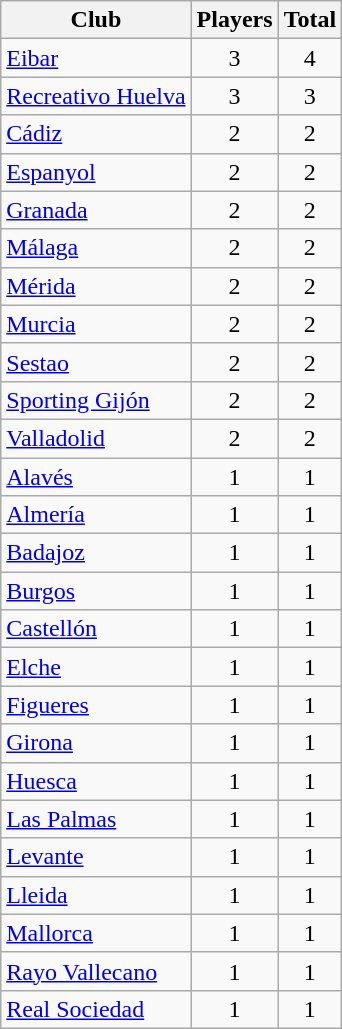<table class="sortable wikitable">
<tr>
<th>Club</th>
<th>Players</th>
<th>Total</th>
</tr>
<tr>
<td><a href='#'>Eibar</a></td>
<td align=center>3</td>
<td align=center>4</td>
</tr>
<tr>
<td><a href='#'>Recreativo Huelva</a></td>
<td align=center>3</td>
<td align=center>3</td>
</tr>
<tr>
<td><a href='#'>Cádiz</a></td>
<td align=center>2</td>
<td align=center>2</td>
</tr>
<tr>
<td><a href='#'>Espanyol</a></td>
<td align=center>2</td>
<td align=center>2</td>
</tr>
<tr>
<td><a href='#'>Granada</a></td>
<td align=center>2</td>
<td align=center>2</td>
</tr>
<tr>
<td><a href='#'>Málaga</a></td>
<td align=center>2</td>
<td align=center>2</td>
</tr>
<tr>
<td><a href='#'>Mérida</a></td>
<td align=center>2</td>
<td align=center>2</td>
</tr>
<tr>
<td><a href='#'>Murcia</a></td>
<td align=center>2</td>
<td align=center>2</td>
</tr>
<tr>
<td><a href='#'>Sestao</a></td>
<td align=center>2</td>
<td align=center>2</td>
</tr>
<tr>
<td><a href='#'>Sporting Gijón</a></td>
<td align=center>2</td>
<td align=center>2</td>
</tr>
<tr>
<td><a href='#'>Valladolid</a></td>
<td align=center>2</td>
<td align=center>2</td>
</tr>
<tr>
<td><a href='#'>Alavés</a></td>
<td align=center>1</td>
<td align=center>1</td>
</tr>
<tr>
<td><a href='#'>Almería</a></td>
<td align=center>1</td>
<td align=center>1</td>
</tr>
<tr>
<td><a href='#'>Badajoz</a></td>
<td align=center>1</td>
<td align=center>1</td>
</tr>
<tr>
<td><a href='#'>Burgos</a></td>
<td align=center>1</td>
<td align=center>1</td>
</tr>
<tr>
<td><a href='#'>Castellón</a></td>
<td align=center>1</td>
<td align=center>1</td>
</tr>
<tr>
<td><a href='#'>Elche</a></td>
<td align=center>1</td>
<td align=center>1</td>
</tr>
<tr>
<td><a href='#'>Figueres</a></td>
<td align=center>1</td>
<td align=center>1</td>
</tr>
<tr>
<td><a href='#'>Girona</a></td>
<td align=center>1</td>
<td align=center>1</td>
</tr>
<tr>
<td><a href='#'>Huesca</a></td>
<td align=center>1</td>
<td align=center>1</td>
</tr>
<tr>
<td><a href='#'>Las Palmas</a></td>
<td align=center>1</td>
<td align=center>1</td>
</tr>
<tr>
<td><a href='#'>Levante</a></td>
<td align=center>1</td>
<td align=center>1</td>
</tr>
<tr>
<td><a href='#'>Lleida</a></td>
<td align=center>1</td>
<td align=center>1</td>
</tr>
<tr>
<td><a href='#'>Mallorca</a></td>
<td align=center>1</td>
<td align=center>1</td>
</tr>
<tr>
<td><a href='#'>Rayo Vallecano</a></td>
<td align=center>1</td>
<td align=center>1</td>
</tr>
<tr>
<td><a href='#'>Real Sociedad</a></td>
<td align=center>1</td>
<td align=center>1</td>
</tr>
</table>
